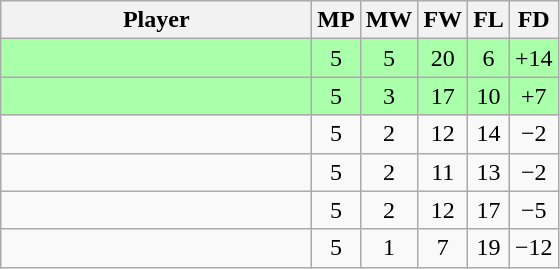<table class="wikitable" style="text-align: center;">
<tr>
<th width=200>Player</th>
<th width=20>MP</th>
<th width=20>MW</th>
<th width=20>FW</th>
<th width=20>FL</th>
<th width=20>FD</th>
</tr>
<tr style="background:#aaffaa;">
<td style="text-align:left;"><strong></strong></td>
<td>5</td>
<td>5</td>
<td>20</td>
<td>6</td>
<td>+14</td>
</tr>
<tr style="background:#aaffaa;">
<td style="text-align:left;"><strong></strong></td>
<td>5</td>
<td>3</td>
<td>17</td>
<td>10</td>
<td>+7</td>
</tr>
<tr>
<td style="text-align:left;"></td>
<td>5</td>
<td>2</td>
<td>12</td>
<td>14</td>
<td>−2</td>
</tr>
<tr>
<td style="text-align:left;"></td>
<td>5</td>
<td>2</td>
<td>11</td>
<td>13</td>
<td>−2</td>
</tr>
<tr>
<td style="text-align:left;"></td>
<td>5</td>
<td>2</td>
<td>12</td>
<td>17</td>
<td>−5</td>
</tr>
<tr>
<td style="text-align:left;"></td>
<td>5</td>
<td>1</td>
<td>7</td>
<td>19</td>
<td>−12</td>
</tr>
</table>
